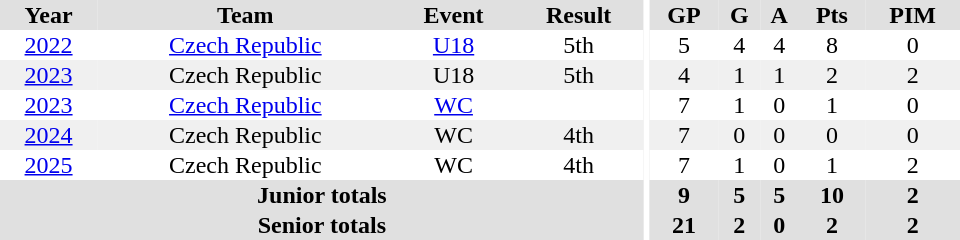<table border="0" cellpadding="1" cellspacing="0" ID="Table3" style="text-align:center; width:40em">
<tr ALIGN="center" bgcolor="#e0e0e0">
<th>Year</th>
<th>Team</th>
<th>Event</th>
<th>Result</th>
<th rowspan="99" bgcolor="#ffffff"></th>
<th>GP</th>
<th>G</th>
<th>A</th>
<th>Pts</th>
<th>PIM</th>
</tr>
<tr>
<td><a href='#'>2022</a></td>
<td><a href='#'>Czech Republic</a></td>
<td><a href='#'>U18</a></td>
<td>5th</td>
<td>5</td>
<td>4</td>
<td>4</td>
<td>8</td>
<td>0</td>
</tr>
<tr bgcolor="#f0f0f0">
<td><a href='#'>2023</a></td>
<td>Czech Republic</td>
<td>U18</td>
<td>5th</td>
<td>4</td>
<td>1</td>
<td>1</td>
<td>2</td>
<td>2</td>
</tr>
<tr>
<td><a href='#'>2023</a></td>
<td><a href='#'>Czech Republic</a></td>
<td><a href='#'>WC</a></td>
<td></td>
<td>7</td>
<td>1</td>
<td>0</td>
<td>1</td>
<td>0</td>
</tr>
<tr bgcolor="#f0f0f0">
<td><a href='#'>2024</a></td>
<td>Czech Republic</td>
<td>WC</td>
<td>4th</td>
<td>7</td>
<td>0</td>
<td>0</td>
<td>0</td>
<td>0</td>
</tr>
<tr>
<td><a href='#'>2025</a></td>
<td>Czech Republic</td>
<td>WC</td>
<td>4th</td>
<td>7</td>
<td>1</td>
<td>0</td>
<td>1</td>
<td>2</td>
</tr>
<tr bgcolor="#e0e0e0">
<th colspan="4">Junior totals</th>
<th>9</th>
<th>5</th>
<th>5</th>
<th>10</th>
<th>2</th>
</tr>
<tr bgcolor="#e0e0e0">
<th colspan="4">Senior totals</th>
<th>21</th>
<th>2</th>
<th>0</th>
<th>2</th>
<th>2</th>
</tr>
</table>
